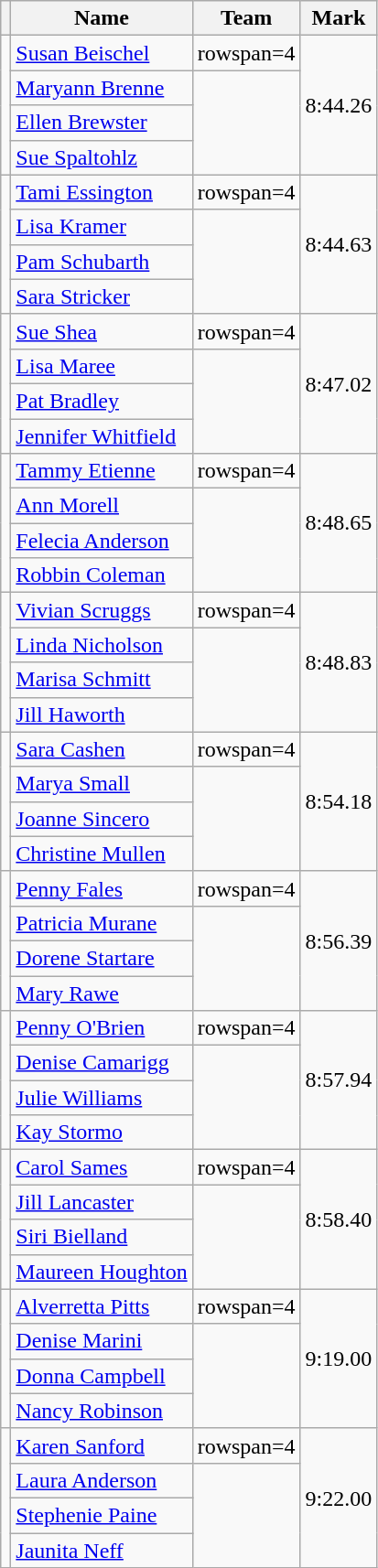<table class=wikitable>
<tr>
<th></th>
<th>Name</th>
<th>Team</th>
<th>Mark</th>
</tr>
<tr>
<td rowspan=4></td>
<td><a href='#'>Susan Beischel</a></td>
<td>rowspan=4 </td>
<td rowspan=4>8:44.26</td>
</tr>
<tr>
<td><a href='#'>Maryann Brenne</a></td>
</tr>
<tr>
<td><a href='#'>Ellen Brewster</a></td>
</tr>
<tr>
<td><a href='#'>Sue Spaltohlz</a></td>
</tr>
<tr>
<td rowspan=4></td>
<td><a href='#'>Tami Essington</a></td>
<td>rowspan=4 </td>
<td rowspan=4>8:44.63</td>
</tr>
<tr>
<td><a href='#'>Lisa Kramer</a></td>
</tr>
<tr>
<td><a href='#'>Pam Schubarth</a></td>
</tr>
<tr>
<td><a href='#'>Sara Stricker</a></td>
</tr>
<tr>
<td rowspan=4></td>
<td><a href='#'>Sue Shea</a></td>
<td>rowspan=4 </td>
<td rowspan=4>8:47.02</td>
</tr>
<tr>
<td><a href='#'>Lisa Maree</a></td>
</tr>
<tr>
<td><a href='#'>Pat Bradley</a></td>
</tr>
<tr>
<td><a href='#'>Jennifer Whitfield</a></td>
</tr>
<tr>
<td rowspan=4></td>
<td><a href='#'>Tammy Etienne</a></td>
<td>rowspan=4 </td>
<td rowspan=4>8:48.65</td>
</tr>
<tr>
<td><a href='#'>Ann Morell</a></td>
</tr>
<tr>
<td><a href='#'>Felecia Anderson</a></td>
</tr>
<tr>
<td><a href='#'>Robbin Coleman</a></td>
</tr>
<tr>
<td rowspan=4></td>
<td><a href='#'>Vivian Scruggs</a></td>
<td>rowspan=4 </td>
<td rowspan=4>8:48.83</td>
</tr>
<tr>
<td><a href='#'>Linda Nicholson</a></td>
</tr>
<tr>
<td><a href='#'>Marisa Schmitt</a></td>
</tr>
<tr>
<td><a href='#'>Jill Haworth</a></td>
</tr>
<tr>
<td rowspan=4></td>
<td><a href='#'>Sara Cashen</a></td>
<td>rowspan=4 </td>
<td rowspan=4>8:54.18</td>
</tr>
<tr>
<td><a href='#'>Marya Small</a></td>
</tr>
<tr>
<td><a href='#'>Joanne Sincero</a></td>
</tr>
<tr>
<td><a href='#'>Christine Mullen</a></td>
</tr>
<tr>
<td rowspan=4></td>
<td><a href='#'>Penny Fales</a></td>
<td>rowspan=4 </td>
<td rowspan=4>8:56.39</td>
</tr>
<tr>
<td><a href='#'>Patricia Murane</a></td>
</tr>
<tr>
<td><a href='#'>Dorene Startare</a></td>
</tr>
<tr>
<td><a href='#'>Mary Rawe</a></td>
</tr>
<tr>
<td rowspan=4></td>
<td><a href='#'>Penny O'Brien</a></td>
<td>rowspan=4 </td>
<td rowspan=4>8:57.94</td>
</tr>
<tr>
<td><a href='#'>Denise Camarigg</a></td>
</tr>
<tr>
<td><a href='#'>Julie Williams</a></td>
</tr>
<tr>
<td><a href='#'>Kay Stormo</a></td>
</tr>
<tr>
<td rowspan=4></td>
<td><a href='#'>Carol Sames</a></td>
<td>rowspan=4 </td>
<td rowspan=4>8:58.40</td>
</tr>
<tr>
<td><a href='#'>Jill Lancaster</a></td>
</tr>
<tr>
<td><a href='#'>Siri Bielland</a></td>
</tr>
<tr>
<td><a href='#'>Maureen Houghton</a></td>
</tr>
<tr>
<td rowspan=4></td>
<td><a href='#'>Alverretta Pitts</a></td>
<td>rowspan=4 </td>
<td rowspan=4>9:19.00</td>
</tr>
<tr>
<td><a href='#'>Denise Marini</a></td>
</tr>
<tr>
<td><a href='#'>Donna Campbell</a></td>
</tr>
<tr>
<td><a href='#'>Nancy Robinson</a></td>
</tr>
<tr>
<td rowspan=4></td>
<td><a href='#'>Karen Sanford</a></td>
<td>rowspan=4 </td>
<td rowspan=4>9:22.00</td>
</tr>
<tr>
<td><a href='#'>Laura Anderson</a></td>
</tr>
<tr>
<td><a href='#'>Stephenie Paine</a></td>
</tr>
<tr>
<td><a href='#'>Jaunita Neff</a></td>
</tr>
</table>
